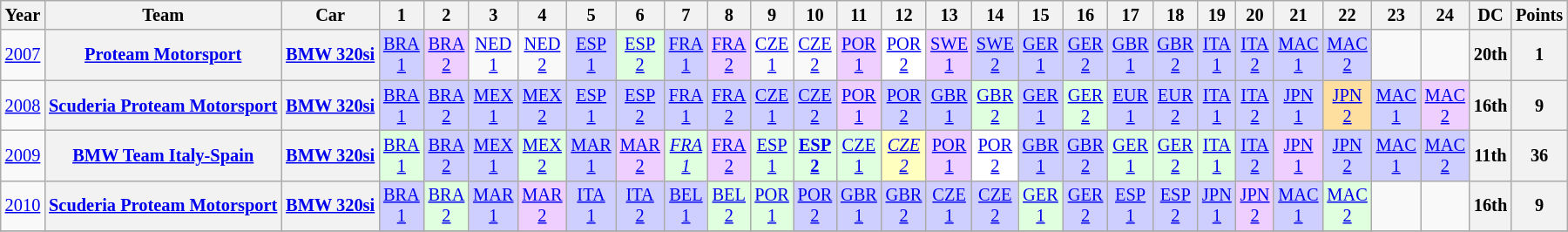<table class="wikitable" style="text-align:center; font-size:85%">
<tr>
<th>Year</th>
<th>Team</th>
<th>Car</th>
<th>1</th>
<th>2</th>
<th>3</th>
<th>4</th>
<th>5</th>
<th>6</th>
<th>7</th>
<th>8</th>
<th>9</th>
<th>10</th>
<th>11</th>
<th>12</th>
<th>13</th>
<th>14</th>
<th>15</th>
<th>16</th>
<th>17</th>
<th>18</th>
<th>19</th>
<th>20</th>
<th>21</th>
<th>22</th>
<th>23</th>
<th>24</th>
<th>DC</th>
<th>Points</th>
</tr>
<tr>
<td><a href='#'>2007</a></td>
<th nowrap><a href='#'>Proteam Motorsport</a></th>
<th nowrap><a href='#'>BMW 320si</a></th>
<td style="background:#cfcfff;"><a href='#'>BRA<br>1</a><br></td>
<td style="background:#efcfff;"><a href='#'>BRA<br>2</a><br></td>
<td><a href='#'>NED<br>1</a></td>
<td><a href='#'>NED<br>2</a></td>
<td style="background:#cfcfff;"><a href='#'>ESP<br>1</a><br></td>
<td style="background:#dfffdf;"><a href='#'>ESP<br>2</a><br></td>
<td style="background:#cfcfff;"><a href='#'>FRA<br>1</a><br></td>
<td style="background:#efcfff;"><a href='#'>FRA<br>2</a><br></td>
<td><a href='#'>CZE<br>1</a></td>
<td><a href='#'>CZE<br>2</a></td>
<td style="background:#efcfff;"><a href='#'>POR<br>1</a><br></td>
<td style="background:#ffffff;"><a href='#'>POR<br>2</a><br></td>
<td style="background:#efcfff;"><a href='#'>SWE<br>1</a><br></td>
<td style="background:#cfcfff;"><a href='#'>SWE<br>2</a><br></td>
<td style="background:#cfcfff;"><a href='#'>GER<br>1</a><br></td>
<td style="background:#cfcfff;"><a href='#'>GER<br>2</a><br></td>
<td style="background:#cfcfff;"><a href='#'>GBR<br>1</a><br></td>
<td style="background:#cfcfff;"><a href='#'>GBR<br>2</a><br></td>
<td style="background:#cfcfff;"><a href='#'>ITA<br>1</a><br></td>
<td style="background:#cfcfff;"><a href='#'>ITA<br>2</a><br></td>
<td style="background:#cfcfff;"><a href='#'>MAC<br>1</a><br></td>
<td style="background:#cfcfff;"><a href='#'>MAC<br>2</a><br></td>
<td></td>
<td></td>
<th>20th</th>
<th>1</th>
</tr>
<tr>
<td><a href='#'>2008</a></td>
<th nowrap><a href='#'>Scuderia Proteam Motorsport</a></th>
<th nowrap><a href='#'>BMW 320si</a></th>
<td style="background:#cfcfff;"><a href='#'>BRA<br>1</a><br></td>
<td style="background:#cfcfff;"><a href='#'>BRA<br>2</a><br></td>
<td style="background:#cfcfff;"><a href='#'>MEX<br>1</a><br></td>
<td style="background:#cfcfff;"><a href='#'>MEX<br>2</a><br></td>
<td style="background:#cfcfff;"><a href='#'>ESP<br>1</a><br></td>
<td style="background:#cfcfff;"><a href='#'>ESP<br>2</a><br></td>
<td style="background:#cfcfff;"><a href='#'>FRA<br>1</a><br></td>
<td style="background:#cfcfff;"><a href='#'>FRA<br>2</a><br></td>
<td style="background:#cfcfff;"><a href='#'>CZE<br>1</a><br></td>
<td style="background:#cfcfff;"><a href='#'>CZE<br>2</a><br></td>
<td style="background:#efcfff;"><a href='#'>POR<br>1</a><br></td>
<td style="background:#cfcfff;"><a href='#'>POR<br>2</a><br></td>
<td style="background:#cfcfff;"><a href='#'>GBR<br>1</a><br></td>
<td style="background:#dfffdf;"><a href='#'>GBR<br>2</a><br></td>
<td style="background:#cfcfff;"><a href='#'>GER<br>1</a><br></td>
<td style="background:#dfffdf;"><a href='#'>GER<br>2</a><br></td>
<td style="background:#cfcfff;"><a href='#'>EUR<br>1</a><br></td>
<td style="background:#cfcfff;"><a href='#'>EUR<br>2</a><br></td>
<td style="background:#cfcfff;"><a href='#'>ITA<br>1</a><br></td>
<td style="background:#cfcfff;"><a href='#'>ITA<br>2</a><br></td>
<td style="background:#cfcfff;"><a href='#'>JPN<br>1</a><br></td>
<td style="background:#ffdf9f;"><a href='#'>JPN<br>2</a><br></td>
<td style="background:#cfcfff;"><a href='#'>MAC<br>1</a><br></td>
<td style="background:#efcfff;"><a href='#'>MAC<br>2</a><br></td>
<th>16th</th>
<th>9</th>
</tr>
<tr>
<td><a href='#'>2009</a></td>
<th nowrap><a href='#'>BMW Team Italy-Spain</a></th>
<th nowrap><a href='#'>BMW 320si</a></th>
<td style="background:#dfffdf;"><a href='#'>BRA<br>1</a><br></td>
<td style="background:#cfcfff;"><a href='#'>BRA<br>2</a><br></td>
<td style="background:#cfcfff;"><a href='#'>MEX<br>1</a><br></td>
<td style="background:#dfffdf;"><a href='#'>MEX<br>2</a><br></td>
<td style="background:#cfcfff;"><a href='#'>MAR<br>1</a><br></td>
<td style="background:#efcfff;"><a href='#'>MAR<br>2</a><br></td>
<td style="background:#dfffdf;"><em><a href='#'>FRA<br>1</a></em><br></td>
<td style="background:#efcfff;"><a href='#'>FRA<br>2</a><br></td>
<td style="background:#dfffdf;"><a href='#'>ESP<br>1</a><br></td>
<td style="background:#dfffdf;"><strong><a href='#'>ESP<br>2</a></strong><br></td>
<td style="background:#dfffdf;"><a href='#'>CZE<br>1</a><br></td>
<td style="background:#ffffbf;"><em><a href='#'>CZE<br>2</a></em><br></td>
<td style="background:#efcfff;"><a href='#'>POR<br>1</a><br></td>
<td style="background:#ffffff;"><a href='#'>POR<br>2</a><br></td>
<td style="background:#cfcfff;"><a href='#'>GBR<br>1</a><br></td>
<td style="background:#cfcfff;"><a href='#'>GBR<br>2</a><br></td>
<td style="background:#dfffdf;"><a href='#'>GER<br>1</a><br></td>
<td style="background:#dfffdf;"><a href='#'>GER<br>2</a><br></td>
<td style="background:#dfffdf;"><a href='#'>ITA<br>1</a><br></td>
<td style="background:#cfcfff;"><a href='#'>ITA<br>2</a><br></td>
<td style="background:#efcfff;"><a href='#'>JPN<br>1</a><br></td>
<td style="background:#cfcfff;"><a href='#'>JPN<br>2</a><br></td>
<td style="background:#cfcfff;"><a href='#'>MAC<br>1</a><br></td>
<td style="background:#cfcfff;"><a href='#'>MAC<br>2</a><br></td>
<th>11th</th>
<th>36</th>
</tr>
<tr>
<td><a href='#'>2010</a></td>
<th nowrap><a href='#'>Scuderia Proteam Motorsport</a></th>
<th nowrap><a href='#'>BMW 320si</a></th>
<td style="background:#cfcfff;"><a href='#'>BRA<br>1</a><br></td>
<td style="background:#dfffdf;"><a href='#'>BRA<br>2</a><br></td>
<td style="background:#cfcfff;"><a href='#'>MAR<br>1</a><br></td>
<td style="background:#efcfff;"><a href='#'>MAR<br>2</a><br></td>
<td style="background:#cfcfff;"><a href='#'>ITA<br>1</a><br></td>
<td style="background:#cfcfff;"><a href='#'>ITA<br>2</a><br></td>
<td style="background:#cfcfff;"><a href='#'>BEL<br>1</a><br></td>
<td style="background:#dfffdf;"><a href='#'>BEL<br>2</a><br></td>
<td style="background:#dfffdf;"><a href='#'>POR<br>1</a><br></td>
<td style="background:#cfcfff;"><a href='#'>POR<br>2</a><br></td>
<td style="background:#cfcfff;"><a href='#'>GBR<br>1</a><br></td>
<td style="background:#cfcfff;"><a href='#'>GBR<br>2</a><br></td>
<td style="background:#cfcfff;"><a href='#'>CZE<br>1</a><br></td>
<td style="background:#cfcfff;"><a href='#'>CZE<br>2</a><br></td>
<td style="background:#dfffdf;"><a href='#'>GER<br>1</a><br></td>
<td style="background:#cfcfff;"><a href='#'>GER<br>2</a><br></td>
<td style="background:#cfcfff;"><a href='#'>ESP<br>1</a><br></td>
<td style="background:#cfcfff;"><a href='#'>ESP<br>2</a><br></td>
<td style="background:#cfcfff;"><a href='#'>JPN<br>1</a><br></td>
<td style="background:#efcfff;"><a href='#'>JPN<br>2</a><br></td>
<td style="background:#cfcfff;"><a href='#'>MAC<br>1</a><br></td>
<td style="background:#dfffdf;"><a href='#'>MAC<br>2</a><br></td>
<td></td>
<td></td>
<th>16th</th>
<th>9</th>
</tr>
<tr>
</tr>
</table>
